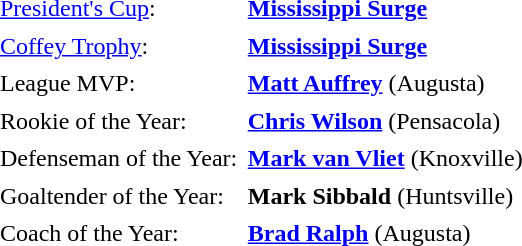<table cellpadding="3" cellspacing="1">
<tr>
<td><a href='#'>President's Cup</a>:</td>
<td><strong><a href='#'>Mississippi Surge</a></strong></td>
</tr>
<tr>
<td><a href='#'>Coffey Trophy</a>:</td>
<td><strong><a href='#'>Mississippi Surge</a></strong></td>
</tr>
<tr>
<td>League MVP:</td>
<td><strong><a href='#'>Matt Auffrey</a></strong> (Augusta)</td>
</tr>
<tr>
<td>Rookie of the Year:</td>
<td><strong><a href='#'>Chris Wilson</a></strong> (Pensacola)</td>
</tr>
<tr>
<td>Defenseman of the Year:</td>
<td><strong><a href='#'>Mark van Vliet</a></strong> (Knoxville)</td>
</tr>
<tr>
<td>Goaltender of the Year:</td>
<td><strong>Mark Sibbald</strong> (Huntsville)</td>
</tr>
<tr>
<td>Coach of the Year:</td>
<td><strong><a href='#'>Brad Ralph</a></strong> (Augusta)</td>
</tr>
</table>
